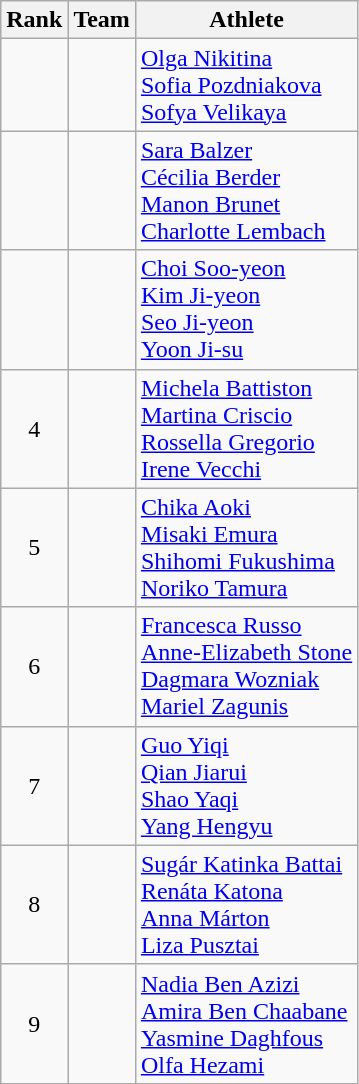<table class="wikitable sortable" style="text-align:center">
<tr>
<th>Rank</th>
<th>Team</th>
<th class="unsortable">Athlete</th>
</tr>
<tr>
<td></td>
<td align=left></td>
<td align=left><a href='#'>Olga Nikitina</a><br><a href='#'>Sofia Pozdniakova</a><br><a href='#'>Sofya Velikaya</a></td>
</tr>
<tr>
<td></td>
<td align=left></td>
<td align=left><a href='#'>Sara Balzer</a><br><a href='#'>Cécilia Berder</a><br><a href='#'>Manon Brunet</a><br><a href='#'>Charlotte Lembach</a></td>
</tr>
<tr>
<td></td>
<td align=left></td>
<td align=left><a href='#'>Choi Soo-yeon</a><br><a href='#'>Kim Ji-yeon</a><br><a href='#'>Seo Ji-yeon</a><br><a href='#'>Yoon Ji-su</a></td>
</tr>
<tr>
<td>4</td>
<td align=left></td>
<td align=left><a href='#'>Michela Battiston</a><br><a href='#'>Martina Criscio</a><br><a href='#'>Rossella Gregorio</a><br><a href='#'>Irene Vecchi</a></td>
</tr>
<tr>
<td>5</td>
<td align=left></td>
<td align=left><a href='#'>Chika Aoki</a><br><a href='#'>Misaki Emura</a><br><a href='#'>Shihomi Fukushima</a><br><a href='#'>Noriko Tamura</a></td>
</tr>
<tr>
<td>6</td>
<td align=left></td>
<td align=left><a href='#'>Francesca Russo</a><br><a href='#'>Anne-Elizabeth Stone</a><br><a href='#'>Dagmara Wozniak</a><br><a href='#'>Mariel Zagunis</a></td>
</tr>
<tr>
<td>7</td>
<td align=left></td>
<td align=left><a href='#'>Guo Yiqi</a><br><a href='#'>Qian Jiarui</a><br><a href='#'>Shao Yaqi</a><br><a href='#'>Yang Hengyu</a></td>
</tr>
<tr>
<td>8</td>
<td align=left></td>
<td align=left><a href='#'>Sugár Katinka Battai</a><br><a href='#'>Renáta Katona</a><br><a href='#'>Anna Márton</a><br><a href='#'>Liza Pusztai</a></td>
</tr>
<tr>
<td>9</td>
<td align=left></td>
<td align=left><a href='#'>Nadia Ben Azizi</a><br><a href='#'>Amira Ben Chaabane</a><br><a href='#'>Yasmine Daghfous</a><br><a href='#'>Olfa Hezami</a></td>
</tr>
</table>
